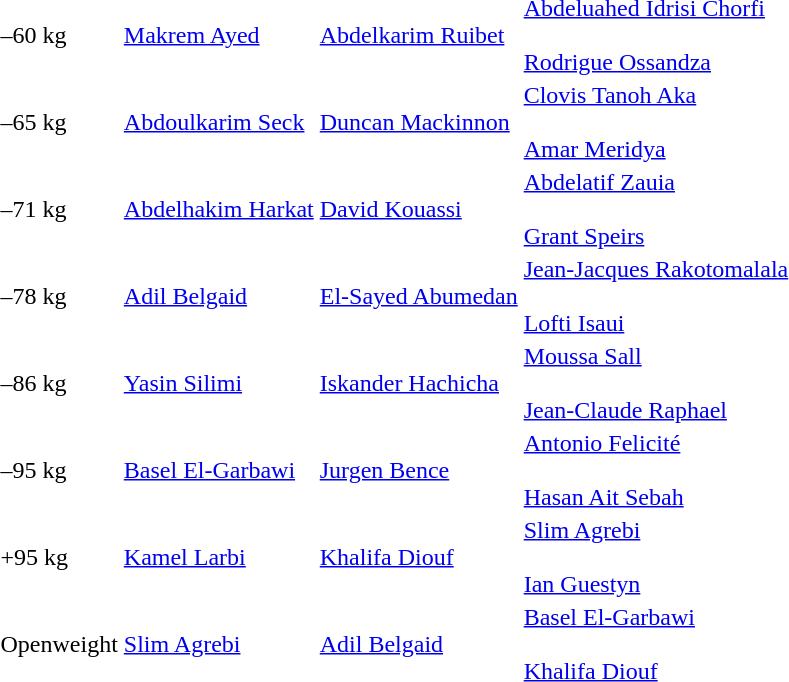<table>
<tr>
<td>–60 kg</td>
<td><a href='#'>Makrem Ayed</a> <br></td>
<td><a href='#'>Abdelkarim Ruibet</a> <br></td>
<td><a href='#'>Abdeluahed Idrisi Chorfi</a> <br><br> <a href='#'>Rodrigue Ossandza</a> <br></td>
</tr>
<tr>
<td>–65 kg</td>
<td><a href='#'>Abdoulkarim Seck</a> <br></td>
<td><a href='#'>Duncan Mackinnon</a> <br></td>
<td><a href='#'>Clovis Tanoh Aka</a> <br><br> <a href='#'>Amar Meridya</a> <br></td>
</tr>
<tr>
<td>–71 kg</td>
<td><a href='#'>Abdelhakim Harkat</a> <br></td>
<td><a href='#'>David Kouassi</a> <br></td>
<td><a href='#'>Abdelatif Zauia</a> <br><br> <a href='#'>Grant Speirs</a> <br></td>
</tr>
<tr>
<td>–78 kg</td>
<td><a href='#'>Adil Belgaid</a> <br></td>
<td><a href='#'>El-Sayed Abumedan</a> <br></td>
<td><a href='#'>Jean-Jacques Rakotomalala</a> <br><br> <a href='#'>Lofti Isaui</a> <br></td>
</tr>
<tr>
<td>–86 kg</td>
<td><a href='#'>Yasin Silimi</a> <br></td>
<td><a href='#'>Iskander Hachicha</a> <br></td>
<td><a href='#'>Moussa Sall</a> <br><br> <a href='#'>Jean-Claude Raphael</a> <br></td>
</tr>
<tr>
<td>–95 kg</td>
<td><a href='#'>Basel El-Garbawi</a> <br></td>
<td><a href='#'>Jurgen Bence</a> <br></td>
<td><a href='#'>Antonio Felicité</a> <br><br> <a href='#'>Hasan Ait Sebah</a> <br></td>
</tr>
<tr>
<td>+95 kg</td>
<td><a href='#'>Kamel Larbi</a> <br></td>
<td><a href='#'>Khalifa Diouf</a> <br></td>
<td><a href='#'>Slim Agrebi</a> <br><br> <a href='#'>Ian Guestyn</a> <br></td>
</tr>
<tr>
<td>Openweight</td>
<td><a href='#'>Slim Agrebi</a> <br></td>
<td><a href='#'>Adil Belgaid</a> <br></td>
<td><a href='#'>Basel El-Garbawi</a> <br><br> <a href='#'>Khalifa Diouf</a> <br></td>
</tr>
</table>
